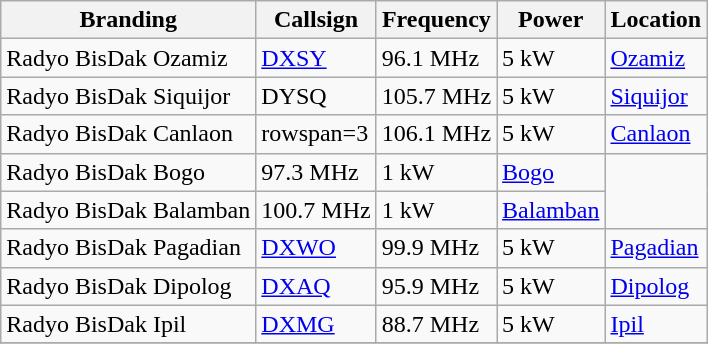<table class="wikitable">
<tr>
<th>Branding</th>
<th>Callsign</th>
<th>Frequency</th>
<th>Power</th>
<th>Location</th>
</tr>
<tr>
<td>Radyo BisDak Ozamiz</td>
<td><a href='#'>DXSY</a></td>
<td>96.1 MHz</td>
<td>5 kW</td>
<td><a href='#'>Ozamiz</a></td>
</tr>
<tr>
<td>Radyo BisDak Siquijor</td>
<td>DYSQ</td>
<td>105.7 MHz</td>
<td>5 kW</td>
<td><a href='#'>Siquijor</a></td>
</tr>
<tr>
<td>Radyo BisDak Canlaon</td>
<td>rowspan=3 </td>
<td>106.1 MHz</td>
<td>5 kW</td>
<td><a href='#'>Canlaon</a></td>
</tr>
<tr>
<td>Radyo BisDak Bogo</td>
<td>97.3 MHz</td>
<td>1 kW</td>
<td><a href='#'>Bogo</a></td>
</tr>
<tr>
<td>Radyo BisDak Balamban</td>
<td>100.7 MHz</td>
<td>1 kW</td>
<td><a href='#'>Balamban</a></td>
</tr>
<tr>
<td>Radyo BisDak Pagadian</td>
<td><a href='#'>DXWO</a></td>
<td>99.9 MHz</td>
<td>5 kW</td>
<td><a href='#'>Pagadian</a></td>
</tr>
<tr>
<td>Radyo BisDak Dipolog</td>
<td><a href='#'>DXAQ</a></td>
<td>95.9 MHz</td>
<td>5 kW</td>
<td><a href='#'>Dipolog</a></td>
</tr>
<tr>
<td>Radyo BisDak Ipil</td>
<td><a href='#'>DXMG</a></td>
<td>88.7 MHz</td>
<td>5 kW</td>
<td><a href='#'>Ipil</a></td>
</tr>
<tr>
</tr>
</table>
